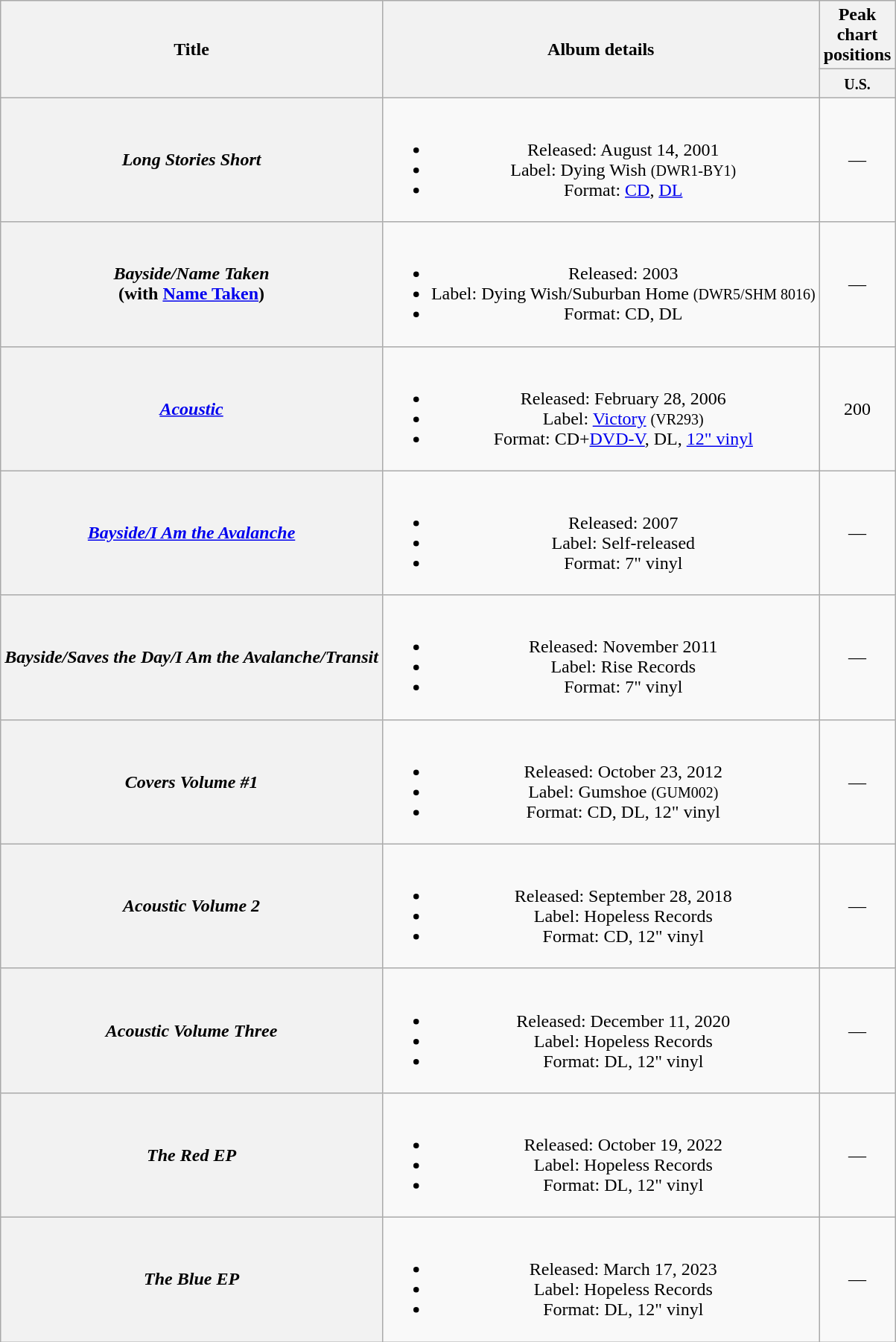<table class="wikitable plainrowheaders" style="text-align:center;">
<tr>
<th scope="col" rowspan="2">Title</th>
<th scope="col" rowspan="2">Album details</th>
<th scope="col" colspan="1">Peak chart<br>positions</th>
</tr>
<tr>
<th style="width:30px;"><small>U.S.</small></th>
</tr>
<tr>
<th scope="row"><em>Long Stories Short</em></th>
<td><br><ul><li>Released: August 14, 2001</li><li>Label: Dying Wish <small>(DWR1-BY1)</small></li><li>Format: <a href='#'>CD</a>, <a href='#'>DL</a></li></ul></td>
<td>—</td>
</tr>
<tr>
<th scope="row"><em>Bayside/Name Taken</em><br><span>(with <a href='#'>Name Taken</a>)</span></th>
<td><br><ul><li>Released: 2003</li><li>Label: Dying Wish/Suburban Home <small>(DWR5/SHM 8016)</small></li><li>Format: CD, DL</li></ul></td>
<td>—</td>
</tr>
<tr>
<th scope="row"><em><a href='#'>Acoustic</a></em></th>
<td><br><ul><li>Released: February 28, 2006</li><li>Label: <a href='#'>Victory</a> <small>(VR293)</small></li><li>Format: CD+<a href='#'>DVD-V</a>, DL, <a href='#'>12" vinyl</a></li></ul></td>
<td>200</td>
</tr>
<tr>
<th scope="row"><em><a href='#'>Bayside/I Am the Avalanche</a></em></th>
<td><br><ul><li>Released: 2007</li><li>Label: Self-released</li><li>Format: 7" vinyl</li></ul></td>
<td>—</td>
</tr>
<tr>
<th scope="row"><em>Bayside/Saves the Day/I Am the Avalanche/Transit</em></th>
<td><br><ul><li>Released: November 2011</li><li>Label: Rise Records</li><li>Format: 7" vinyl</li></ul></td>
<td>—</td>
</tr>
<tr>
<th scope="row"><em>Covers Volume #1</em></th>
<td><br><ul><li>Released: October 23, 2012</li><li>Label: Gumshoe <small>(GUM002)</small></li><li>Format: CD, DL, 12" vinyl</li></ul></td>
<td>—</td>
</tr>
<tr>
<th scope="row"><em>Acoustic Volume 2</em></th>
<td><br><ul><li>Released: September 28, 2018</li><li>Label: Hopeless Records</li><li>Format: CD, 12" vinyl</li></ul></td>
<td>—</td>
</tr>
<tr>
<th scope="row"><em>Acoustic Volume Three</em></th>
<td><br><ul><li>Released: December 11, 2020</li><li>Label: Hopeless Records</li><li>Format: DL, 12" vinyl</li></ul></td>
<td>—</td>
</tr>
<tr>
<th scope="row"><em>The Red EP</em></th>
<td><br><ul><li>Released: October 19, 2022</li><li>Label: Hopeless Records</li><li>Format: DL, 12" vinyl</li></ul></td>
<td>—</td>
</tr>
<tr>
<th scope="row"><em>The Blue EP</em></th>
<td><br><ul><li>Released: March 17, 2023</li><li>Label: Hopeless Records</li><li>Format: DL, 12" vinyl</li></ul></td>
<td>—</td>
</tr>
</table>
